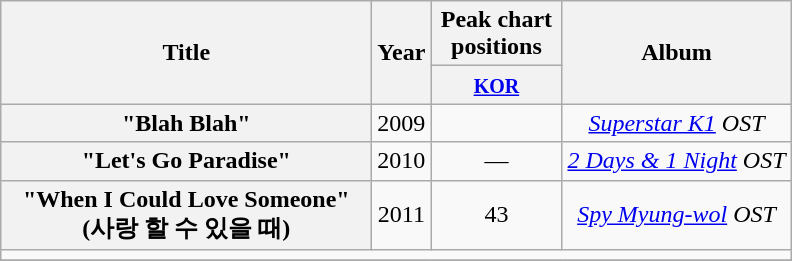<table class="wikitable plainrowheaders" style="text-align:center;">
<tr>
<th scope="col" rowspan="2" style="width:15em;">Title</th>
<th scope="col" rowspan="2">Year</th>
<th scope="col" colspan="1" style="width:5em;">Peak chart positions</th>
<th scope="col" rowspan="2">Album</th>
</tr>
<tr>
<th><small><a href='#'>KOR</a></small><br></th>
</tr>
<tr>
<th scope="row">"Blah Blah"</th>
<td>2009</td>
<td></td>
<td><em><a href='#'>Superstar K1</a> OST</em></td>
</tr>
<tr>
<th scope="row">"Let's Go Paradise"<br></th>
<td>2010</td>
<td>—</td>
<td><em><a href='#'>2 Days & 1 Night</a> OST</em></td>
</tr>
<tr>
<th scope="row">"When I Could Love Someone" (사랑 할 수 있을 때)<br></th>
<td>2011</td>
<td>43</td>
<td><em><a href='#'>Spy Myung-wol</a> OST</em></td>
</tr>
<tr>
<td colspan="4"></td>
</tr>
<tr>
</tr>
</table>
